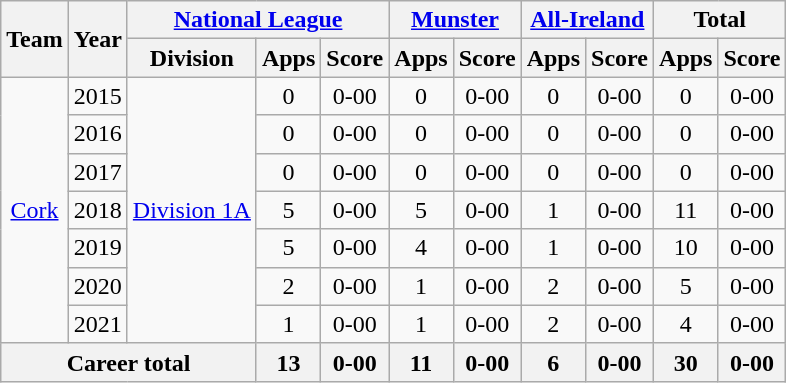<table class="wikitable" style="text-align:center">
<tr>
<th rowspan="2">Team</th>
<th rowspan="2">Year</th>
<th colspan="3"><a href='#'>National League</a></th>
<th colspan="2"><a href='#'>Munster</a></th>
<th colspan="2"><a href='#'>All-Ireland</a></th>
<th colspan="2">Total</th>
</tr>
<tr>
<th>Division</th>
<th>Apps</th>
<th>Score</th>
<th>Apps</th>
<th>Score</th>
<th>Apps</th>
<th>Score</th>
<th>Apps</th>
<th>Score</th>
</tr>
<tr>
<td rowspan="7"><a href='#'>Cork</a></td>
<td>2015</td>
<td rowspan="7"><a href='#'>Division 1A</a></td>
<td>0</td>
<td>0-00</td>
<td>0</td>
<td>0-00</td>
<td>0</td>
<td>0-00</td>
<td>0</td>
<td>0-00</td>
</tr>
<tr>
<td>2016</td>
<td>0</td>
<td>0-00</td>
<td>0</td>
<td>0-00</td>
<td>0</td>
<td>0-00</td>
<td>0</td>
<td>0-00</td>
</tr>
<tr>
<td>2017</td>
<td>0</td>
<td>0-00</td>
<td>0</td>
<td>0-00</td>
<td>0</td>
<td>0-00</td>
<td>0</td>
<td>0-00</td>
</tr>
<tr>
<td>2018</td>
<td>5</td>
<td>0-00</td>
<td>5</td>
<td>0-00</td>
<td>1</td>
<td>0-00</td>
<td>11</td>
<td>0-00</td>
</tr>
<tr>
<td>2019</td>
<td>5</td>
<td>0-00</td>
<td>4</td>
<td>0-00</td>
<td>1</td>
<td>0-00</td>
<td>10</td>
<td>0-00</td>
</tr>
<tr>
<td>2020</td>
<td>2</td>
<td>0-00</td>
<td>1</td>
<td>0-00</td>
<td>2</td>
<td>0-00</td>
<td>5</td>
<td>0-00</td>
</tr>
<tr>
<td>2021</td>
<td>1</td>
<td>0-00</td>
<td>1</td>
<td>0-00</td>
<td>2</td>
<td>0-00</td>
<td>4</td>
<td>0-00</td>
</tr>
<tr>
<th colspan="3">Career total</th>
<th>13</th>
<th>0-00</th>
<th>11</th>
<th>0-00</th>
<th>6</th>
<th>0-00</th>
<th>30</th>
<th>0-00</th>
</tr>
</table>
